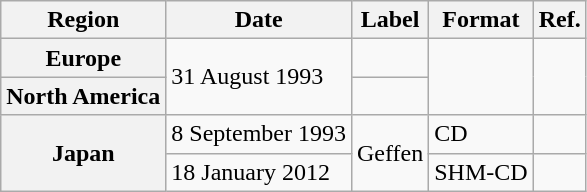<table class="wikitable plainrowheaders">
<tr>
<th scope="col">Region</th>
<th scope="col">Date</th>
<th scope="col">Label</th>
<th scope="col">Format</th>
<th scope="col">Ref.</th>
</tr>
<tr>
<th scope="row">Europe</th>
<td scope="row" rowspan="2">31 August 1993</td>
<td scope="row"></td>
<td scope="row" rowspan="2"></td>
<td scope="row" rowspan="2"></td>
</tr>
<tr>
<th scope="row">North America</th>
<td scope="row"></td>
</tr>
<tr>
<th scope="row" rowspan="2">Japan</th>
<td scope="row">8 September 1993</td>
<td scope="row" rowspan="2">Geffen</td>
<td scope="row">CD</td>
<td scope="row"></td>
</tr>
<tr>
<td scope="row">18 January 2012</td>
<td scope="row">SHM-CD</td>
<td scope="row"></td>
</tr>
</table>
